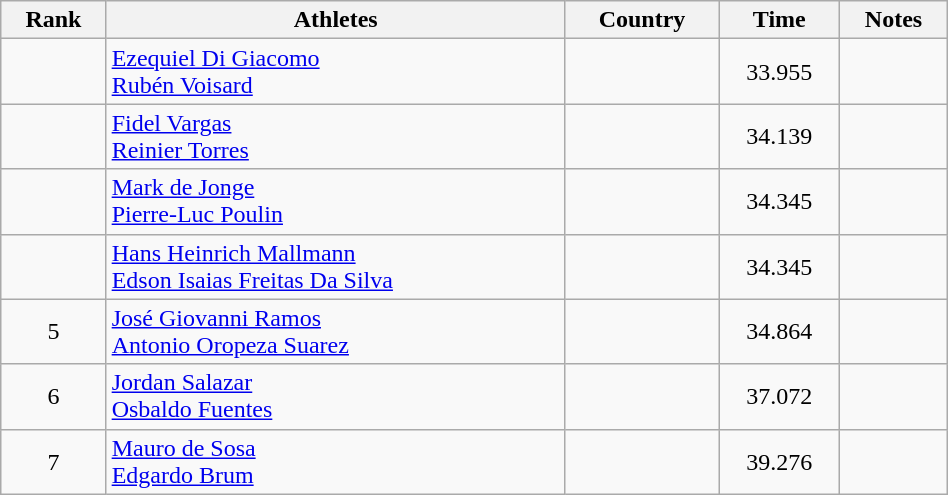<table class="wikitable" width=50% style="text-align:center">
<tr>
<th>Rank</th>
<th>Athletes</th>
<th>Country</th>
<th>Time</th>
<th>Notes</th>
</tr>
<tr>
<td></td>
<td align=left><a href='#'>Ezequiel Di Giacomo</a><br> <a href='#'>Rubén Voisard</a></td>
<td align=left></td>
<td>33.955</td>
<td></td>
</tr>
<tr>
<td></td>
<td align=left><a href='#'>Fidel Vargas</a><br><a href='#'>Reinier Torres</a></td>
<td align=left></td>
<td>34.139</td>
<td></td>
</tr>
<tr>
<td></td>
<td align=left><a href='#'>Mark de Jonge</a><br><a href='#'>Pierre-Luc Poulin</a></td>
<td align=left></td>
<td>34.345</td>
<td></td>
</tr>
<tr>
<td></td>
<td align=left><a href='#'>Hans Heinrich Mallmann</a><br><a href='#'>Edson Isaias Freitas Da Silva</a></td>
<td align=left></td>
<td>34.345</td>
<td></td>
</tr>
<tr>
<td>5</td>
<td align=left><a href='#'>José Giovanni Ramos</a><br><a href='#'>Antonio Oropeza Suarez</a></td>
<td align=left></td>
<td>34.864</td>
<td></td>
</tr>
<tr>
<td>6</td>
<td align=left><a href='#'>Jordan Salazar</a><br><a href='#'>Osbaldo Fuentes</a></td>
<td align=left></td>
<td>37.072</td>
<td></td>
</tr>
<tr>
<td>7</td>
<td align=left><a href='#'>Mauro de Sosa</a><br><a href='#'>Edgardo Brum</a></td>
<td align=left></td>
<td>39.276</td>
<td></td>
</tr>
</table>
